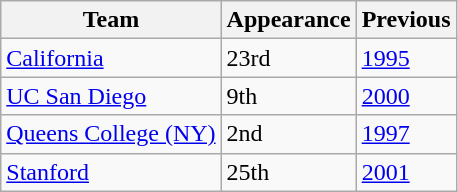<table class="wikitable sortable">
<tr>
<th>Team</th>
<th>Appearance</th>
<th>Previous</th>
</tr>
<tr>
<td><a href='#'>California</a></td>
<td>23rd</td>
<td><a href='#'>1995</a></td>
</tr>
<tr>
<td><a href='#'>UC San Diego</a></td>
<td>9th</td>
<td><a href='#'>2000</a></td>
</tr>
<tr>
<td><a href='#'>Queens College (NY)</a></td>
<td>2nd</td>
<td><a href='#'>1997</a></td>
</tr>
<tr>
<td><a href='#'>Stanford</a></td>
<td>25th</td>
<td><a href='#'>2001</a></td>
</tr>
</table>
